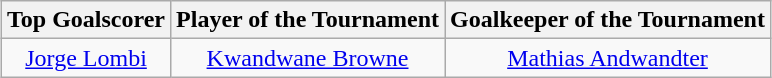<table class=wikitable style="margin:auto; text-align:center">
<tr>
<th>Top Goalscorer</th>
<th>Player of the Tournament</th>
<th>Goalkeeper of the Tournament</th>
</tr>
<tr>
<td> <a href='#'>Jorge Lombi</a></td>
<td> <a href='#'>Kwandwane Browne</a></td>
<td> <a href='#'>Mathias Andwandter</a></td>
</tr>
</table>
